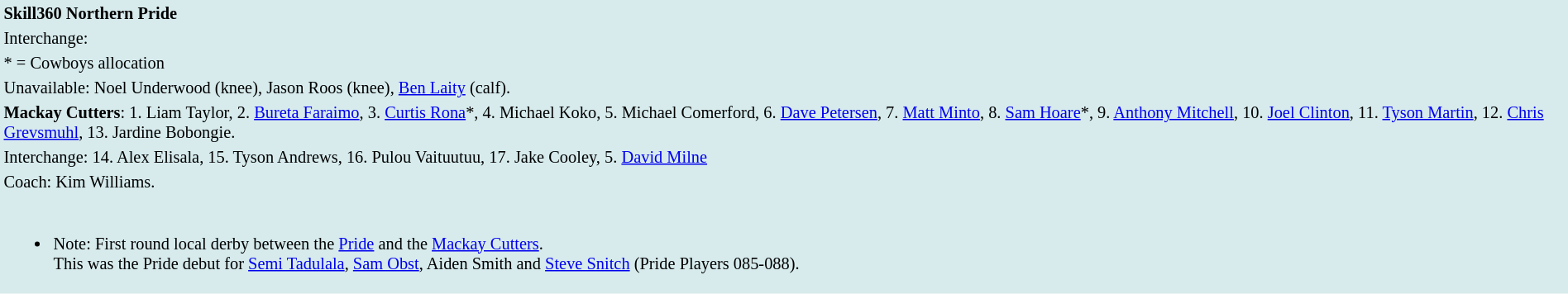<table style="background:#d7ebed; font-size:85%; width:100%;">
<tr>
<td><strong>Skill360 Northern Pride</strong>             </td>
</tr>
<tr>
<td>Interchange:    </td>
</tr>
<tr>
<td>* = Cowboys allocation</td>
</tr>
<tr>
<td>Unavailable: Noel Underwood (knee), Jason Roos (knee), <a href='#'>Ben Laity</a> (calf).</td>
</tr>
<tr>
<td><strong>Mackay Cutters</strong>: 1. Liam Taylor, 2. <a href='#'>Bureta Faraimo</a>, 3. <a href='#'>Curtis Rona</a>*, 4. Michael Koko, 5. Michael Comerford, 6. <a href='#'>Dave Petersen</a>, 7. <a href='#'>Matt Minto</a>, 8. <a href='#'>Sam Hoare</a>*, 9. <a href='#'>Anthony Mitchell</a>, 10. <a href='#'>Joel Clinton</a>, 11. <a href='#'>Tyson Martin</a>, 12. <a href='#'>Chris Grevsmuhl</a>, 13. Jardine Bobongie.</td>
</tr>
<tr>
<td>Interchange: 14. Alex Elisala, 15. Tyson Andrews, 16. Pulou Vaituutuu, 17. Jake Cooley, 5. <a href='#'>David Milne</a></td>
</tr>
<tr>
<td>Coach: Kim Williams.</td>
</tr>
<tr>
<td><br><ul><li>Note: First round local derby between the <a href='#'>Pride</a> and the <a href='#'>Mackay Cutters</a>.<br>This was the Pride debut for <a href='#'>Semi Tadulala</a>, <a href='#'>Sam Obst</a>, Aiden Smith and <a href='#'>Steve Snitch</a> (Pride Players 085-088).</li></ul></td>
</tr>
</table>
